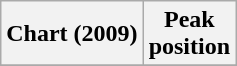<table class="wikitable sortable plainrowheaders" style="text-align:center">
<tr>
<th scope="col">Chart (2009)</th>
<th scope="col">Peak<br> position</th>
</tr>
<tr>
</tr>
</table>
